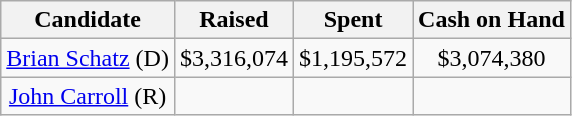<table class="wikitable sortable" style="text-align:center">
<tr>
<th>Candidate</th>
<th>Raised</th>
<th>Spent</th>
<th>Cash on Hand</th>
</tr>
<tr>
<td><a href='#'>Brian Schatz</a> (D)</td>
<td>$3,316,074</td>
<td>$1,195,572</td>
<td>$3,074,380</td>
</tr>
<tr>
<td><a href='#'>John Carroll</a> (R)</td>
<td></td>
<td></td>
<td></td>
</tr>
</table>
